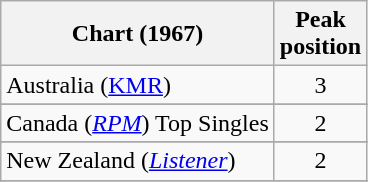<table class="wikitable sortable">
<tr>
<th>Chart (1967)</th>
<th>Peak<br>position</th>
</tr>
<tr>
<td>Australia (<a href='#'>KMR</a>)</td>
<td style="text-align:center;">3</td>
</tr>
<tr>
</tr>
<tr>
</tr>
<tr>
<td>Canada (<a href='#'><em>RPM</em></a>) Top Singles</td>
<td style="text-align:center;">2</td>
</tr>
<tr>
</tr>
<tr>
</tr>
<tr>
</tr>
<tr>
</tr>
<tr>
<td>New Zealand (<em><a href='#'>Listener</a></em>)</td>
<td style="text-align:center;">2</td>
</tr>
<tr>
</tr>
<tr>
</tr>
<tr>
</tr>
</table>
